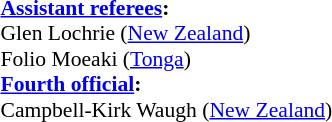<table width=50% style="font-size: 90%">
<tr>
<td><br><strong><a href='#'>Assistant referees</a>:</strong>
<br>Glen Lochrie (<a href='#'>New Zealand</a>)
<br>Folio Moeaki (<a href='#'>Tonga</a>)
<br><strong><a href='#'>Fourth official</a>:</strong>
<br>Campbell-Kirk Waugh (<a href='#'>New Zealand</a>)</td>
</tr>
</table>
